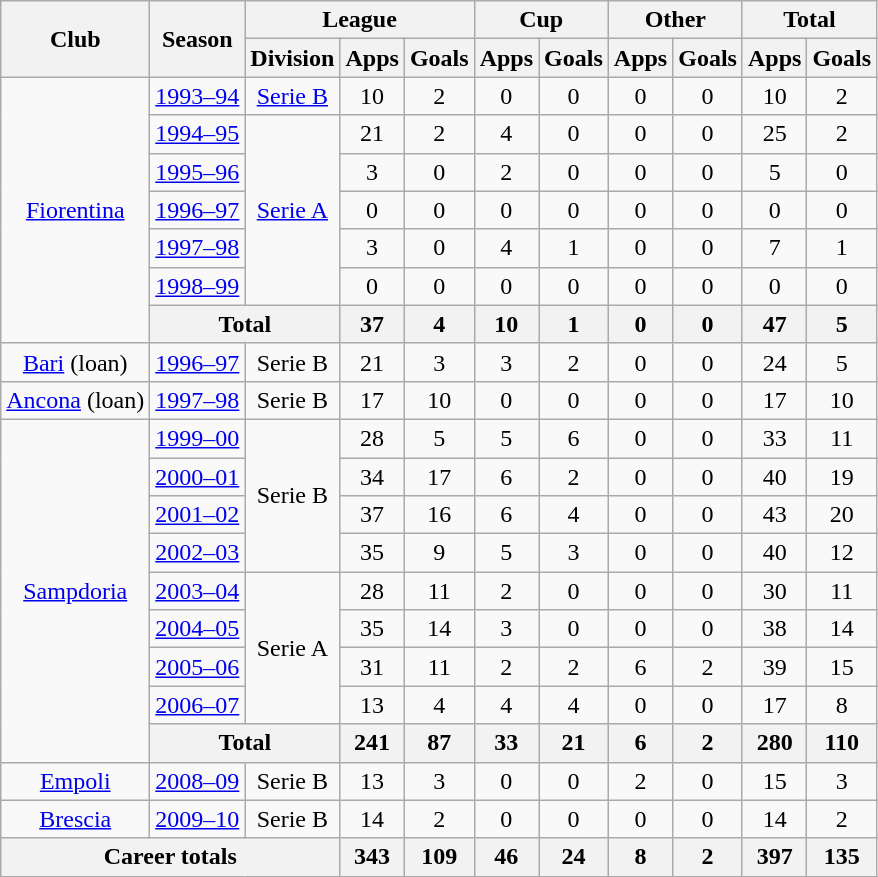<table class="wikitable" style="text-align:center">
<tr>
<th rowspan="2">Club</th>
<th rowspan="2">Season</th>
<th colspan="3">League</th>
<th colspan="2">Cup</th>
<th colspan="2">Other</th>
<th colspan="2">Total</th>
</tr>
<tr>
<th>Division</th>
<th>Apps</th>
<th>Goals</th>
<th>Apps</th>
<th>Goals</th>
<th>Apps</th>
<th>Goals</th>
<th>Apps</th>
<th>Goals</th>
</tr>
<tr>
<td rowspan="7"><a href='#'>Fiorentina</a></td>
<td><a href='#'>1993–94</a></td>
<td><a href='#'>Serie B</a></td>
<td>10</td>
<td>2</td>
<td>0</td>
<td>0</td>
<td>0</td>
<td>0</td>
<td>10</td>
<td>2</td>
</tr>
<tr>
<td><a href='#'>1994–95</a></td>
<td rowspan="5"><a href='#'>Serie A</a></td>
<td>21</td>
<td>2</td>
<td>4</td>
<td>0</td>
<td>0</td>
<td>0</td>
<td>25</td>
<td>2</td>
</tr>
<tr>
<td><a href='#'>1995–96</a></td>
<td>3</td>
<td>0</td>
<td>2</td>
<td>0</td>
<td>0</td>
<td>0</td>
<td>5</td>
<td>0</td>
</tr>
<tr>
<td><a href='#'>1996–97</a></td>
<td>0</td>
<td>0</td>
<td>0</td>
<td>0</td>
<td>0</td>
<td>0</td>
<td>0</td>
<td>0</td>
</tr>
<tr>
<td><a href='#'>1997–98</a></td>
<td>3</td>
<td>0</td>
<td>4</td>
<td>1</td>
<td>0</td>
<td>0</td>
<td>7</td>
<td>1</td>
</tr>
<tr>
<td><a href='#'>1998–99</a></td>
<td>0</td>
<td>0</td>
<td>0</td>
<td>0</td>
<td>0</td>
<td>0</td>
<td>0</td>
<td>0</td>
</tr>
<tr>
<th colspan="2">Total</th>
<th>37</th>
<th>4</th>
<th>10</th>
<th>1</th>
<th>0</th>
<th>0</th>
<th>47</th>
<th>5</th>
</tr>
<tr>
<td><a href='#'>Bari</a> (loan)</td>
<td><a href='#'>1996–97</a></td>
<td>Serie B</td>
<td>21</td>
<td>3</td>
<td>3</td>
<td>2</td>
<td>0</td>
<td>0</td>
<td>24</td>
<td>5</td>
</tr>
<tr>
<td><a href='#'>Ancona</a> (loan)</td>
<td><a href='#'>1997–98</a></td>
<td>Serie B</td>
<td>17</td>
<td>10</td>
<td>0</td>
<td>0</td>
<td>0</td>
<td>0</td>
<td>17</td>
<td>10</td>
</tr>
<tr>
<td rowspan="9"><a href='#'>Sampdoria</a></td>
<td><a href='#'>1999–00</a></td>
<td rowspan="4">Serie B</td>
<td>28</td>
<td>5</td>
<td>5</td>
<td>6</td>
<td>0</td>
<td>0</td>
<td>33</td>
<td>11</td>
</tr>
<tr>
<td><a href='#'>2000–01</a></td>
<td>34</td>
<td>17</td>
<td>6</td>
<td>2</td>
<td>0</td>
<td>0</td>
<td>40</td>
<td>19</td>
</tr>
<tr>
<td><a href='#'>2001–02</a></td>
<td>37</td>
<td>16</td>
<td>6</td>
<td>4</td>
<td>0</td>
<td>0</td>
<td>43</td>
<td>20</td>
</tr>
<tr>
<td><a href='#'>2002–03</a></td>
<td>35</td>
<td>9</td>
<td>5</td>
<td>3</td>
<td>0</td>
<td>0</td>
<td>40</td>
<td>12</td>
</tr>
<tr>
<td><a href='#'>2003–04</a></td>
<td rowspan="4">Serie A</td>
<td>28</td>
<td>11</td>
<td>2</td>
<td>0</td>
<td>0</td>
<td>0</td>
<td>30</td>
<td>11</td>
</tr>
<tr>
<td><a href='#'>2004–05</a></td>
<td>35</td>
<td>14</td>
<td>3</td>
<td>0</td>
<td>0</td>
<td>0</td>
<td>38</td>
<td>14</td>
</tr>
<tr>
<td><a href='#'>2005–06</a></td>
<td>31</td>
<td>11</td>
<td>2</td>
<td>2</td>
<td>6</td>
<td>2</td>
<td>39</td>
<td>15</td>
</tr>
<tr>
<td><a href='#'>2006–07</a></td>
<td>13</td>
<td>4</td>
<td>4</td>
<td>4</td>
<td>0</td>
<td>0</td>
<td>17</td>
<td>8</td>
</tr>
<tr>
<th colspan="2">Total</th>
<th>241</th>
<th>87</th>
<th>33</th>
<th>21</th>
<th>6</th>
<th>2</th>
<th>280</th>
<th>110</th>
</tr>
<tr>
<td><a href='#'>Empoli</a></td>
<td><a href='#'>2008–09</a></td>
<td>Serie B</td>
<td>13</td>
<td>3</td>
<td>0</td>
<td>0</td>
<td>2</td>
<td>0</td>
<td>15</td>
<td>3</td>
</tr>
<tr>
<td><a href='#'>Brescia</a></td>
<td><a href='#'>2009–10</a></td>
<td>Serie B</td>
<td>14</td>
<td>2</td>
<td>0</td>
<td>0</td>
<td>0</td>
<td>0</td>
<td>14</td>
<td>2</td>
</tr>
<tr>
<th colspan="3">Career totals</th>
<th>343</th>
<th>109</th>
<th>46</th>
<th>24</th>
<th>8</th>
<th>2</th>
<th>397</th>
<th>135</th>
</tr>
</table>
